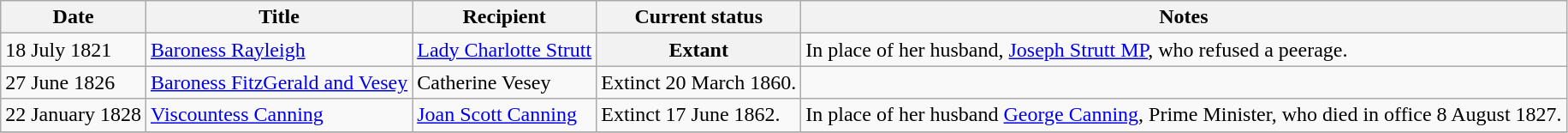<table class="wikitable">
<tr>
<th>Date</th>
<th>Title</th>
<th>Recipient</th>
<th>Current status</th>
<th>Notes</th>
</tr>
<tr>
<td>18 July 1821</td>
<td> <a href='#'>Baroness Rayleigh</a></td>
<td><a href='#'>Lady Charlotte Strutt</a></td>
<th>Extant</th>
<td>In place of her husband, <a href='#'>Joseph Strutt MP</a>, who refused a peerage.</td>
</tr>
<tr>
<td>27 June 1826</td>
<td> <a href='#'>Baroness FitzGerald and Vesey</a></td>
<td>Catherine Vesey</td>
<td>Extinct 20 March 1860.</td>
<td></td>
</tr>
<tr>
<td>22 January 1828</td>
<td> <a href='#'>Viscountess Canning</a></td>
<td><a href='#'>Joan Scott Canning</a></td>
<td>Extinct 17 June 1862.</td>
<td>In place of her husband <a href='#'>George Canning</a>, Prime Minister, who died in office 8 August 1827.</td>
</tr>
<tr>
</tr>
</table>
